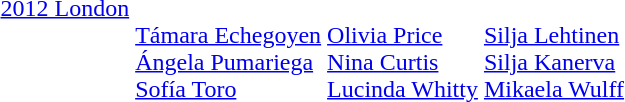<table>
<tr valign="top">
<td><a href='#'> 2012 London</a> <br></td>
<td><br><a href='#'>Támara Echegoyen</a><br><a href='#'>Ángela Pumariega</a><br><a href='#'>Sofía Toro</a></td>
<td><br><a href='#'>Olivia Price</a><br><a href='#'>Nina Curtis</a><br><a href='#'>Lucinda Whitty</a></td>
<td><br><a href='#'>Silja Lehtinen</a><br><a href='#'>Silja Kanerva</a><br><a href='#'>Mikaela Wulff</a></td>
</tr>
</table>
